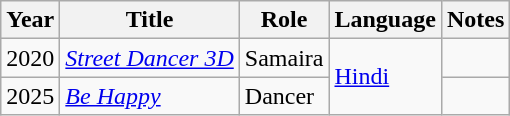<table class="wikitable sortable">
<tr>
<th>Year</th>
<th>Title</th>
<th>Role</th>
<th>Language</th>
<th class="unsortable">Notes</th>
</tr>
<tr>
<td>2020</td>
<td><em><a href='#'>Street Dancer 3D</a></em></td>
<td>Samaira</td>
<td rowspan="9"><a href='#'>Hindi</a></td>
<td></td>
</tr>
<tr>
<td>2025</td>
<td><em><a href='#'>Be Happy</a></em></td>
<td>Dancer</td>
<td></td>
</tr>
</table>
